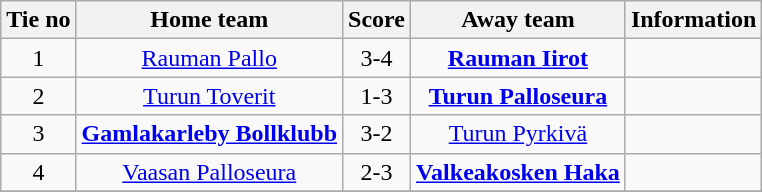<table class="wikitable" style="text-align:center">
<tr>
<th style= width="40px">Tie no</th>
<th style= width="150px">Home team</th>
<th style= width="60px">Score</th>
<th style= width="150px">Away team</th>
<th style= width="30px">Information</th>
</tr>
<tr>
<td>1</td>
<td><a href='#'>Rauman Pallo</a></td>
<td>3-4</td>
<td><strong><a href='#'>Rauman Iirot</a></strong></td>
<td></td>
</tr>
<tr>
<td>2</td>
<td><a href='#'>Turun Toverit</a></td>
<td>1-3</td>
<td><strong><a href='#'>Turun Palloseura</a></strong></td>
<td></td>
</tr>
<tr>
<td>3</td>
<td><strong><a href='#'>Gamlakarleby Bollklubb</a></strong></td>
<td>3-2</td>
<td><a href='#'>Turun Pyrkivä</a></td>
<td></td>
</tr>
<tr>
<td>4</td>
<td><a href='#'>Vaasan Palloseura</a></td>
<td>2-3</td>
<td><strong><a href='#'>Valkeakosken Haka</a></strong></td>
<td></td>
</tr>
<tr>
</tr>
</table>
